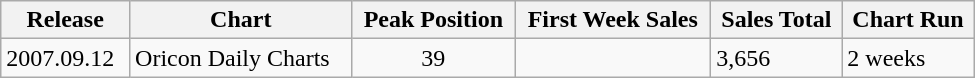<table class="wikitable" width="650px">
<tr>
<th>Release</th>
<th>Chart</th>
<th>Peak Position</th>
<th>First Week Sales</th>
<th>Sales Total</th>
<th>Chart Run</th>
</tr>
<tr>
<td rowspan="4">2007.09.12</td>
<td>Oricon Daily Charts</td>
<td align="center">39</td>
<td></td>
<td>3,656</td>
<td>2 weeks</td>
</tr>
</table>
